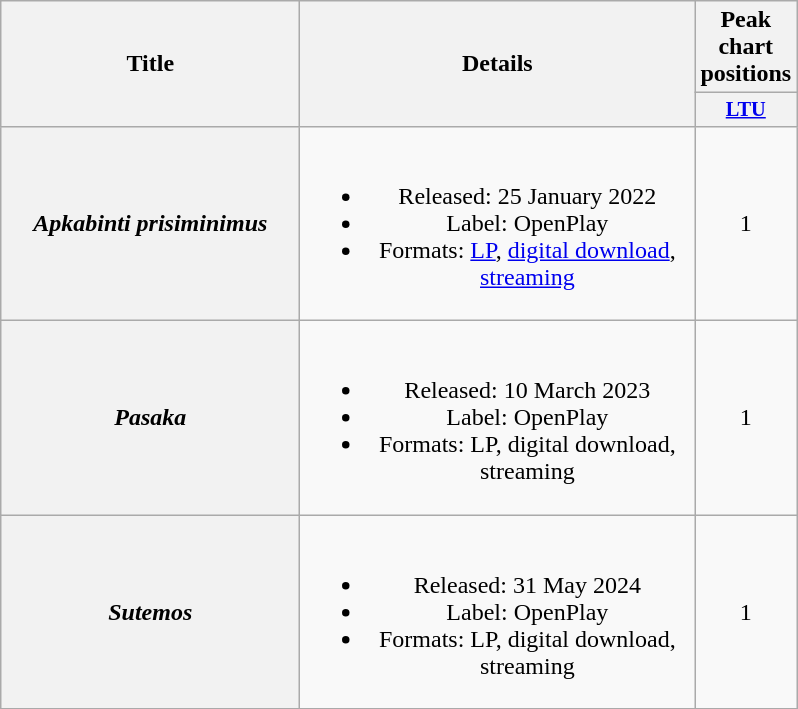<table class="wikitable plainrowheaders" style="text-align:center;">
<tr>
<th scope="col" rowspan="2" style="width:12em;">Title</th>
<th scope="col" rowspan="2" style="width:16em;">Details</th>
<th scope="col" colspan="1">Peak chart positions</th>
</tr>
<tr>
<th scope="col" style="width:3em;font-size:85%;"><a href='#'>LTU</a><br></th>
</tr>
<tr>
<th scope="row"><em>Apkabinti prisiminimus</em></th>
<td><br><ul><li>Released: 25 January 2022</li><li>Label: OpenPlay</li><li>Formats: <a href='#'>LP</a>, <a href='#'>digital download</a>, <a href='#'>streaming</a></li></ul></td>
<td>1</td>
</tr>
<tr>
<th scope="row"><em>Pasaka</em></th>
<td><br><ul><li>Released: 10 March 2023</li><li>Label: OpenPlay</li><li>Formats: LP, digital download, streaming</li></ul></td>
<td>1</td>
</tr>
<tr>
<th scope="row"><em>Sutemos</em></th>
<td><br><ul><li>Released: 31 May 2024</li><li>Label: OpenPlay</li><li>Formats: LP, digital download, streaming</li></ul></td>
<td>1</td>
</tr>
</table>
